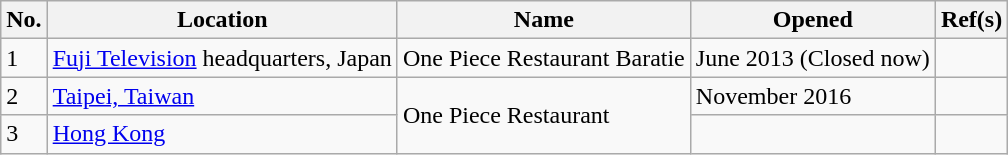<table class="wikitable">
<tr>
<th>No.</th>
<th>Location</th>
<th>Name</th>
<th>Opened</th>
<th>Ref(s)</th>
</tr>
<tr>
<td>1</td>
<td><a href='#'>Fuji Television</a> headquarters, Japan</td>
<td>One Piece Restaurant Baratie</td>
<td>June 2013 (Closed now)</td>
<td></td>
</tr>
<tr>
<td>2</td>
<td><a href='#'>Taipei, Taiwan</a></td>
<td rowspan="2">One Piece Restaurant</td>
<td>November 2016</td>
<td></td>
</tr>
<tr>
<td>3</td>
<td><a href='#'>Hong Kong</a></td>
<td></td>
<td></td>
</tr>
</table>
